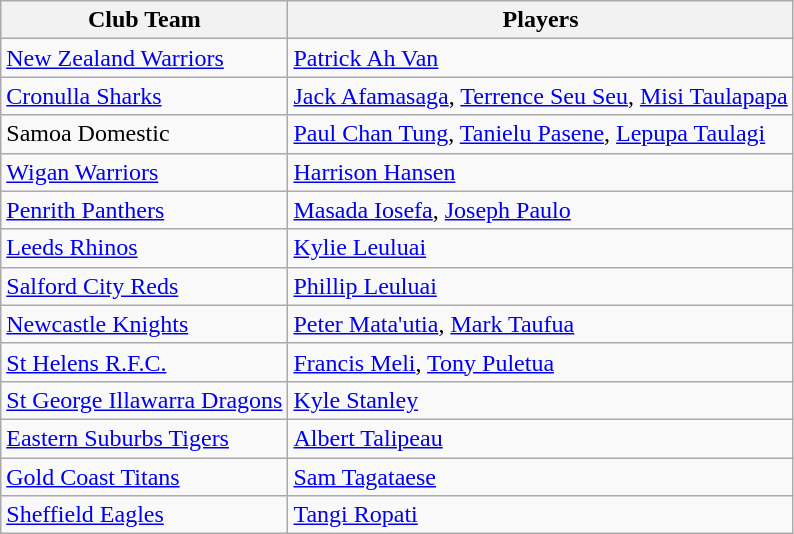<table class="wikitable">
<tr>
<th>Club Team</th>
<th>Players</th>
</tr>
<tr>
<td><a href='#'>New Zealand Warriors</a></td>
<td><a href='#'>Patrick Ah Van</a></td>
</tr>
<tr>
<td><a href='#'>Cronulla Sharks</a></td>
<td><a href='#'>Jack Afamasaga</a>, <a href='#'>Terrence Seu Seu</a>, <a href='#'>Misi Taulapapa</a></td>
</tr>
<tr>
<td>Samoa Domestic</td>
<td><a href='#'>Paul Chan Tung</a>, <a href='#'>Tanielu Pasene</a>, <a href='#'>Lepupa Taulagi</a></td>
</tr>
<tr>
<td><a href='#'>Wigan Warriors</a></td>
<td><a href='#'>Harrison Hansen</a></td>
</tr>
<tr>
<td><a href='#'>Penrith Panthers</a></td>
<td><a href='#'>Masada Iosefa</a>, <a href='#'>Joseph Paulo</a></td>
</tr>
<tr>
<td><a href='#'>Leeds Rhinos</a></td>
<td><a href='#'>Kylie Leuluai</a></td>
</tr>
<tr>
<td><a href='#'>Salford City Reds</a></td>
<td><a href='#'>Phillip Leuluai</a></td>
</tr>
<tr>
<td><a href='#'>Newcastle Knights</a></td>
<td><a href='#'>Peter Mata'utia</a>, <a href='#'>Mark Taufua</a></td>
</tr>
<tr>
<td><a href='#'>St Helens R.F.C.</a></td>
<td><a href='#'>Francis Meli</a>, <a href='#'>Tony Puletua</a></td>
</tr>
<tr>
<td><a href='#'>St George Illawarra Dragons</a></td>
<td><a href='#'>Kyle Stanley</a></td>
</tr>
<tr>
<td><a href='#'>Eastern Suburbs Tigers</a></td>
<td><a href='#'>Albert Talipeau</a></td>
</tr>
<tr>
<td><a href='#'>Gold Coast Titans</a></td>
<td><a href='#'>Sam Tagataese</a></td>
</tr>
<tr>
<td><a href='#'>Sheffield Eagles</a></td>
<td><a href='#'>Tangi Ropati</a></td>
</tr>
</table>
